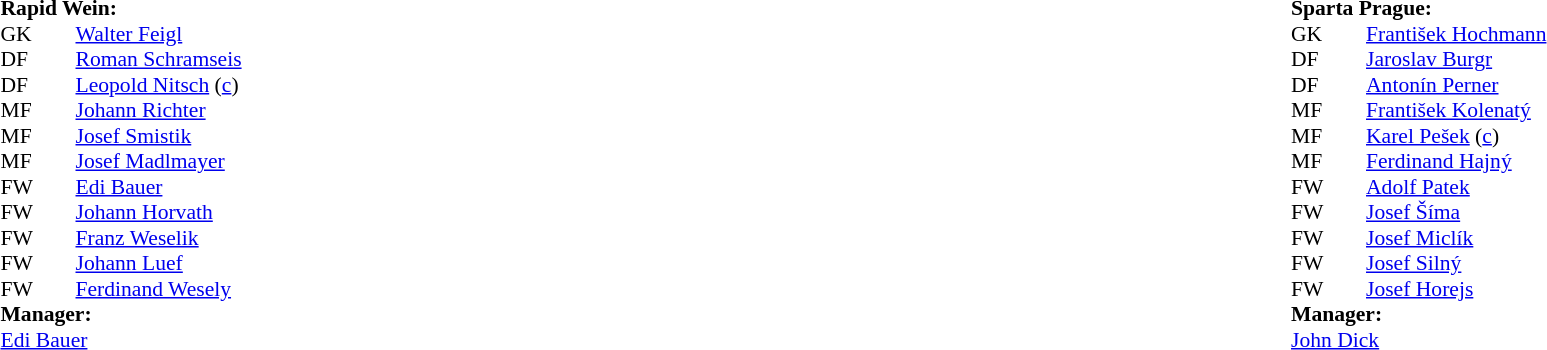<table width="100%">
<tr>
<td valign="top" width="50%"><br><table style="font-size: 90%" cellspacing="0" cellpadding="0">
<tr>
<td colspan="4"><strong>Rapid Wein:</strong></td>
</tr>
<tr>
<th width="25"></th>
<th width="25"></th>
</tr>
<tr>
<td>GK</td>
<td><strong> </strong></td>
<td> <a href='#'>Walter Feigl</a></td>
</tr>
<tr>
<td>DF</td>
<td><strong> </strong></td>
<td> <a href='#'>Roman Schramseis</a></td>
</tr>
<tr>
<td>DF</td>
<td><strong> </strong></td>
<td> <a href='#'>Leopold Nitsch</a> (<a href='#'>c</a>)</td>
</tr>
<tr>
<td>MF</td>
<td><strong> </strong></td>
<td> <a href='#'>Johann Richter</a></td>
</tr>
<tr>
<td>MF</td>
<td><strong> </strong></td>
<td> <a href='#'>Josef Smistik</a></td>
</tr>
<tr>
<td>MF</td>
<td><strong> </strong></td>
<td> <a href='#'>Josef Madlmayer</a></td>
</tr>
<tr>
<td>FW</td>
<td><strong> </strong></td>
<td> <a href='#'>Edi Bauer</a></td>
</tr>
<tr>
<td>FW</td>
<td><strong> </strong></td>
<td> <a href='#'>Johann Horvath</a></td>
</tr>
<tr>
<td>FW</td>
<td><strong> </strong></td>
<td> <a href='#'>Franz Weselik</a></td>
</tr>
<tr>
<td>FW</td>
<td><strong> </strong></td>
<td> <a href='#'>Johann Luef</a></td>
</tr>
<tr>
<td>FW</td>
<td><strong> </strong></td>
<td> <a href='#'>Ferdinand Wesely</a></td>
</tr>
<tr>
<td colspan=3><strong>Manager:</strong></td>
</tr>
<tr>
<td colspan="4"> <a href='#'>Edi Bauer</a></td>
</tr>
</table>
</td>
<td></td>
<td valign="top" width="50%"><br><table style="font-size: 90%" cellspacing="0" cellpadding="0" align="center">
<tr>
<td colspan="4"><strong>Sparta Prague:</strong></td>
</tr>
<tr>
<th width="25"></th>
<th width="25"></th>
</tr>
<tr>
<td>GK</td>
<td><strong> </strong></td>
<td> <a href='#'>František Hochmann</a></td>
</tr>
<tr>
<td>DF</td>
<td><strong> </strong></td>
<td> <a href='#'>Jaroslav Burgr</a></td>
</tr>
<tr>
<td>DF</td>
<td><strong> </strong></td>
<td> <a href='#'>Antonín Perner</a></td>
<td></td>
<td></td>
</tr>
<tr>
<td>MF</td>
<td><strong> </strong></td>
<td> <a href='#'>František Kolenatý</a></td>
</tr>
<tr>
<td>MF</td>
<td><strong> </strong></td>
<td> <a href='#'>Karel Pešek</a> (<a href='#'>c</a>)</td>
</tr>
<tr>
<td>MF</td>
<td><strong> </strong></td>
<td> <a href='#'>Ferdinand Hajný</a></td>
</tr>
<tr>
<td>FW</td>
<td><strong> </strong></td>
<td> <a href='#'>Adolf Patek</a></td>
</tr>
<tr>
<td>FW</td>
<td><strong> </strong></td>
<td> <a href='#'>Josef Šíma</a></td>
</tr>
<tr>
<td>FW</td>
<td><strong> </strong></td>
<td> <a href='#'>Josef Miclík</a></td>
</tr>
<tr>
<td>FW</td>
<td><strong> </strong></td>
<td> <a href='#'>Josef Silný</a></td>
</tr>
<tr>
<td>FW</td>
<td><strong> </strong></td>
<td> <a href='#'>Josef Horejs</a></td>
</tr>
<tr>
<td colspan=3><strong>Manager:</strong></td>
</tr>
<tr>
<td colspan="4"> <a href='#'>John Dick</a></td>
</tr>
</table>
</td>
</tr>
</table>
